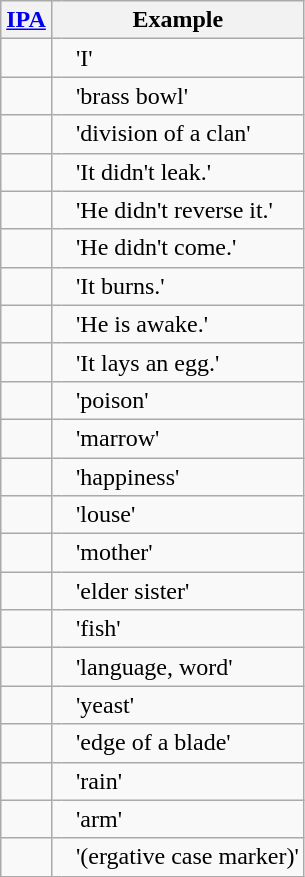<table class="wikitable" style="margin-left: 1em;">
<tr>
<th><a href='#'>IPA</a></th>
<th colspan="3">Example</th>
</tr>
<tr>
<td></td>
<td style="border-right: 0;"></td>
<td style="border-left: 0; border-right: 0;"></td>
<td style="border-left: 0;">'I'</td>
</tr>
<tr>
<td></td>
<td style="border-right: 0;"></td>
<td style="border-left: 0; border-right: 0;"></td>
<td style="border-left: 0;">'brass bowl'</td>
</tr>
<tr>
<td></td>
<td style="border-right: 0;"></td>
<td style="border-left: 0; border-right: 0;"></td>
<td style="border-left: 0;">'division of a clan'</td>
</tr>
<tr>
<td></td>
<td style="border-right: 0;"></td>
<td style="border-left: 0; border-right: 0;"></td>
<td style="border-left: 0;">'It didn't leak.'</td>
</tr>
<tr>
<td></td>
<td style="border-right: 0;"></td>
<td style="border-left: 0; border-right: 0;"></td>
<td style="border-left: 0;">'He didn't reverse it.'</td>
</tr>
<tr>
<td></td>
<td style="border-right: 0;"></td>
<td style="border-left: 0; border-right: 0;"></td>
<td style="border-left: 0;">'He didn't come.'</td>
</tr>
<tr>
<td></td>
<td style="border-right: 0;"></td>
<td style="border-left: 0; border-right: 0;"></td>
<td style="border-left: 0;">'It burns.'</td>
</tr>
<tr>
<td></td>
<td style="border-right: 0;"></td>
<td style="border-left: 0; border-right: 0;"></td>
<td style="border-left: 0;">'He is awake.'</td>
</tr>
<tr>
<td></td>
<td style="border-right: 0;"></td>
<td style="border-left: 0; border-right: 0;"></td>
<td style="border-left: 0;">'It lays an egg.'</td>
</tr>
<tr>
<td></td>
<td style="border-right: 0;"></td>
<td style="border-left: 0; border-right: 0;"></td>
<td style="border-left: 0;">'poison'</td>
</tr>
<tr>
<td></td>
<td style="border-right: 0;"></td>
<td style="border-left: 0; border-right: 0;"></td>
<td style="border-left: 0;">'marrow'</td>
</tr>
<tr>
<td></td>
<td style="border-right: 0;"></td>
<td style="border-left: 0; border-right: 0;"></td>
<td style="border-left: 0;">'happiness'</td>
</tr>
<tr>
<td></td>
<td style="border-right: 0;"></td>
<td style="border-left: 0; border-right: 0;"></td>
<td style="border-left: 0;">'louse'</td>
</tr>
<tr>
<td></td>
<td style="border-right: 0;"></td>
<td style="border-left: 0; border-right: 0;"></td>
<td style="border-left: 0;">'mother'</td>
</tr>
<tr>
<td></td>
<td style="border-right: 0;"></td>
<td style="border-left: 0; border-right: 0;"></td>
<td style="border-left: 0;">'elder sister'</td>
</tr>
<tr>
<td></td>
<td style="border-right: 0;"></td>
<td style="border-left: 0; border-right: 0;"></td>
<td style="border-left: 0;">'fish'</td>
</tr>
<tr>
<td></td>
<td style="border-right: 0;"></td>
<td style="border-left: 0; border-right: 0;"></td>
<td style="border-left: 0;">'language, word'</td>
</tr>
<tr>
<td></td>
<td style="border-right: 0;"></td>
<td style="border-left: 0; border-right: 0;"></td>
<td style="border-left: 0;">'yeast'</td>
</tr>
<tr>
<td></td>
<td style="border-right: 0;"></td>
<td style="border-left: 0; border-right: 0;"></td>
<td style="border-left: 0;">'edge of a blade'</td>
</tr>
<tr>
<td></td>
<td style="border-right: 0;"></td>
<td style="border-left: 0; border-right: 0;"></td>
<td style="border-left: 0;">'rain'</td>
</tr>
<tr>
<td></td>
<td style="border-right: 0;"></td>
<td style="border-left: 0; border-right: 0;"></td>
<td style="border-left: 0;">'arm'</td>
</tr>
<tr>
<td></td>
<td style="border-right: 0;"></td>
<td style="border-left: 0; border-right: 0;"></td>
<td style="border-left: 0;">'(ergative case marker)'</td>
</tr>
</table>
